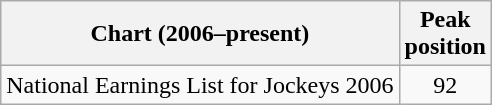<table class="wikitable sortable">
<tr>
<th>Chart (2006–present)</th>
<th>Peak<br>position</th>
</tr>
<tr>
<td>National Earnings List for Jockeys 2006</td>
<td style="text-align: center;">92</td>
</tr>
</table>
